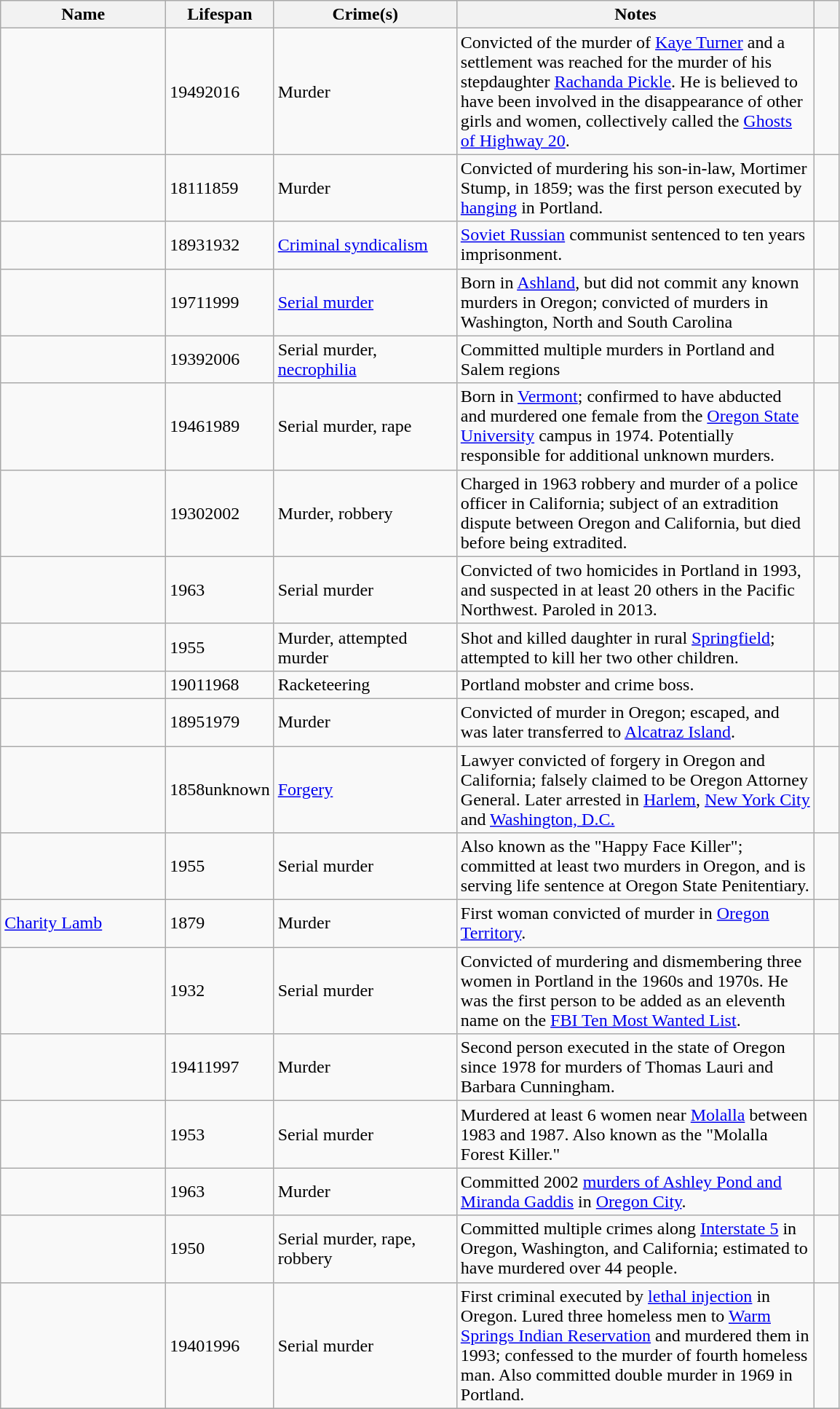<table class="wikitable plainrowheaders sortable">
<tr>
<th scope="col" style="width: 9em;">Name</th>
<th scope="col" style="width: 3em;">Lifespan</th>
<th scope="col" style="width: 10em;">Crime(s)</th>
<th scope="col" style="width: 20em;" class="unsortable">Notes</th>
<th scope="col" style="width: 1em;" class="unsortable"></th>
</tr>
<tr>
<td></td>
<td>19492016</td>
<td>Murder</td>
<td>Convicted of the murder of <a href='#'>Kaye Turner</a> and a settlement was reached for the murder of his stepdaughter <a href='#'>Rachanda Pickle</a>. He is believed to have been involved in the disappearance of other girls and women, collectively called the <a href='#'>Ghosts of Highway 20</a>.</td>
<td align=center></td>
</tr>
<tr>
<td></td>
<td>18111859</td>
<td>Murder</td>
<td>Convicted of murdering his son-in-law, Mortimer Stump, in 1859; was the first person executed by <a href='#'>hanging</a> in Portland.</td>
<td align=center></td>
</tr>
<tr>
<td></td>
<td>18931932</td>
<td><a href='#'>Criminal syndicalism</a></td>
<td><a href='#'>Soviet Russian</a> communist sentenced to ten years imprisonment.</td>
<td align=center></td>
</tr>
<tr>
<td></td>
<td>19711999</td>
<td><a href='#'>Serial murder</a></td>
<td>Born in <a href='#'>Ashland</a>, but did not commit any known murders in Oregon; convicted of murders in Washington, North and South Carolina</td>
<td align=center></td>
</tr>
<tr>
<td></td>
<td>19392006</td>
<td>Serial murder, <a href='#'>necrophilia</a></td>
<td>Committed multiple murders in Portland and Salem regions</td>
<td align=center></td>
</tr>
<tr>
<td></td>
<td>19461989</td>
<td>Serial murder, rape</td>
<td>Born in <a href='#'>Vermont</a>; confirmed to have abducted and murdered one female from the <a href='#'>Oregon State University</a> campus in 1974. Potentially responsible for additional unknown murders.</td>
<td align=center></td>
</tr>
<tr>
<td></td>
<td>19302002</td>
<td>Murder, robbery</td>
<td>Charged in 1963 robbery and murder of a police officer in California; subject of an extradition dispute between Oregon and California, but died before being extradited.</td>
<td align=center></td>
</tr>
<tr>
<td></td>
<td>1963</td>
<td>Serial murder</td>
<td>Convicted of two homicides in Portland in 1993, and suspected in at least 20 others in the Pacific Northwest. Paroled in 2013.</td>
<td align=center></td>
</tr>
<tr>
<td></td>
<td>1955</td>
<td>Murder, attempted murder</td>
<td>Shot and killed daughter in rural <a href='#'>Springfield</a>; attempted to kill her two other children.</td>
<td align=center></td>
</tr>
<tr>
<td></td>
<td>19011968</td>
<td>Racketeering</td>
<td>Portland mobster and crime boss.</td>
<td align=center></td>
</tr>
<tr>
<td></td>
<td>18951979</td>
<td>Murder</td>
<td>Convicted of murder in Oregon; escaped, and was later transferred to <a href='#'>Alcatraz Island</a>.</td>
<td align=center></td>
</tr>
<tr>
<td></td>
<td>1858unknown</td>
<td><a href='#'>Forgery</a></td>
<td>Lawyer convicted of forgery in Oregon and California; falsely claimed to be Oregon Attorney General. Later arrested in <a href='#'>Harlem</a>, <a href='#'>New York City</a> and <a href='#'>Washington, D.C.</a></td>
<td align=center></td>
</tr>
<tr>
<td></td>
<td>1955</td>
<td>Serial murder</td>
<td>Also known as the "Happy Face Killer"; committed at least two murders in Oregon, and is serving life sentence at Oregon State Penitentiary.</td>
<td align=center></td>
</tr>
<tr>
<td><a href='#'>Charity Lamb</a></td>
<td>1879</td>
<td>Murder</td>
<td>First woman convicted of murder in <a href='#'>Oregon Territory</a>.</td>
<td></td>
</tr>
<tr>
<td></td>
<td>1932</td>
<td>Serial murder</td>
<td>Convicted of murdering and dismembering three women in Portland in the 1960s and 1970s. He was the first person to be added as an eleventh name on the <a href='#'>FBI Ten Most Wanted List</a>.</td>
<td align=center></td>
</tr>
<tr>
<td></td>
<td>19411997</td>
<td>Murder</td>
<td>Second person executed in the state of Oregon since 1978 for murders of Thomas Lauri and Barbara Cunningham.</td>
<td align=center></td>
</tr>
<tr>
<td></td>
<td>1953</td>
<td>Serial murder</td>
<td>Murdered at least 6 women near <a href='#'>Molalla</a> between 1983 and 1987. Also known as the "Molalla Forest Killer."</td>
<td align=center></td>
</tr>
<tr>
<td></td>
<td>1963</td>
<td>Murder</td>
<td>Committed 2002 <a href='#'>murders of Ashley Pond and Miranda Gaddis</a> in <a href='#'>Oregon City</a>.</td>
<td align=center></td>
</tr>
<tr>
<td></td>
<td>1950</td>
<td>Serial murder, rape, robbery</td>
<td>Committed multiple crimes along <a href='#'>Interstate 5</a> in Oregon, Washington, and California; estimated to have murdered over 44 people.</td>
<td align=center></td>
</tr>
<tr>
<td></td>
<td>19401996</td>
<td>Serial murder</td>
<td>First criminal executed by <a href='#'>lethal injection</a> in Oregon. Lured three homeless men to <a href='#'>Warm Springs Indian Reservation</a> and murdered them in 1993; confessed to the murder of fourth homeless man. Also committed double murder in 1969 in Portland.</td>
<td align=center></td>
</tr>
<tr>
</tr>
</table>
